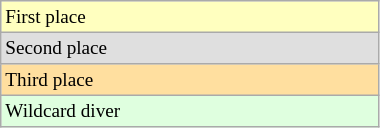<table class=wikitable style=font-size:80%;width:20%>
<tr bgcolor=#FFFFBF>
<td>First place</td>
</tr>
<tr bgcolor=#DFDFDF>
<td>Second place</td>
</tr>
<tr bgcolor=#FFDF9F>
<td>Third place</td>
</tr>
<tr bgcolor=#dfffdf>
<td>Wildcard diver</td>
</tr>
</table>
